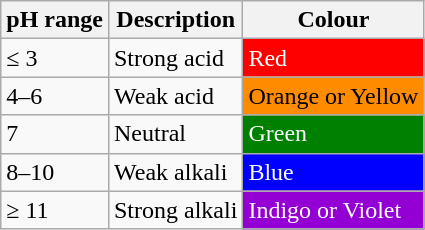<table class=wikitable>
<tr>
<th>pH range</th>
<th>Description</th>
<th>Colour</th>
</tr>
<tr>
<td>≤ 3</td>
<td>Strong acid</td>
<td style="background:red; color:white">Red</td>
</tr>
<tr>
<td>4–6</td>
<td>Weak acid</td>
<td style="background:darkorange">Orange or Yellow</td>
</tr>
<tr>
<td>7</td>
<td>Neutral</td>
<td style="background:green; color:white;">Green</td>
</tr>
<tr>
<td>8–10</td>
<td>Weak alkali</td>
<td style="background:blue; color:white;">Blue</td>
</tr>
<tr>
<td>≥ 11</td>
<td>Strong alkali</td>
<td style="background:darkviolet; color:white">Indigo or Violet</td>
</tr>
</table>
